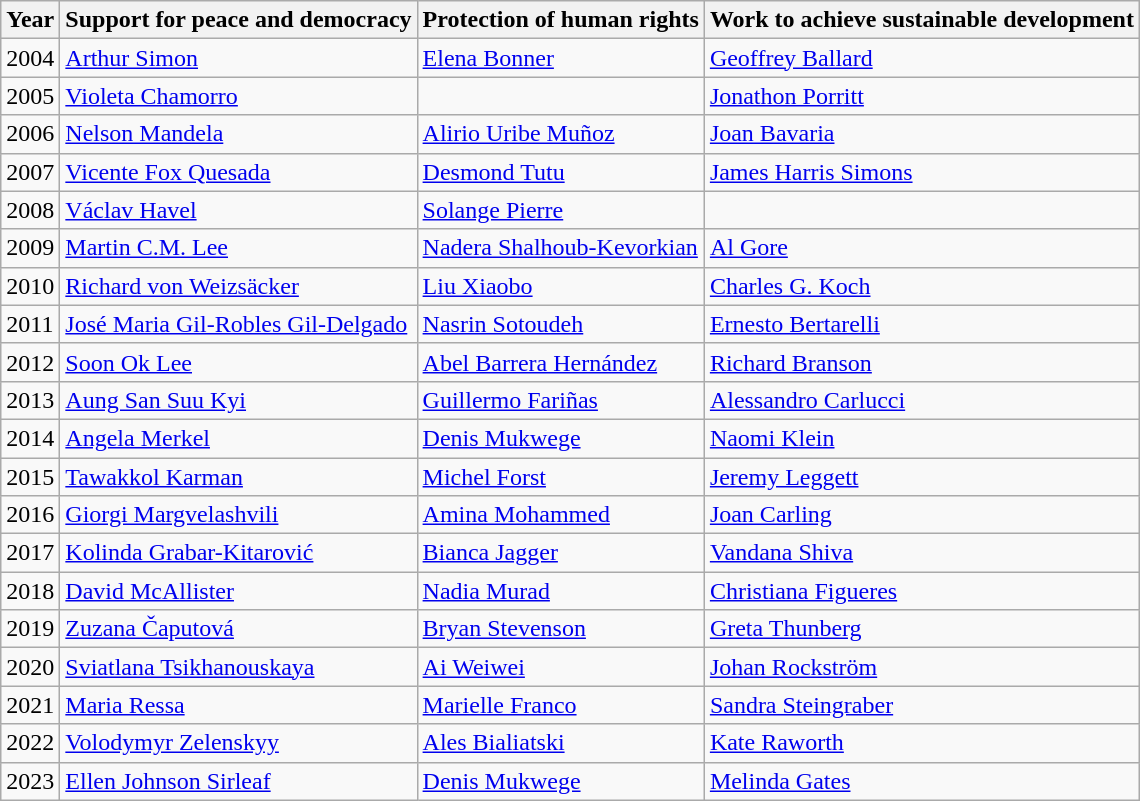<table class="wikitable">
<tr>
<th>Year</th>
<th>Support for peace and democracy</th>
<th>Protection of human rights</th>
<th>Work to achieve sustainable development</th>
</tr>
<tr>
<td>2004</td>
<td><a href='#'>Arthur Simon</a></td>
<td><a href='#'>Elena Bonner</a></td>
<td><a href='#'>Geoffrey Ballard</a></td>
</tr>
<tr>
<td>2005</td>
<td><a href='#'>Violeta Chamorro</a></td>
<td></td>
<td><a href='#'>Jonathon Porritt</a></td>
</tr>
<tr>
<td>2006</td>
<td><a href='#'>Nelson Mandela</a></td>
<td><a href='#'>Alirio Uribe Muñoz</a></td>
<td><a href='#'>Joan Bavaria</a></td>
</tr>
<tr>
<td>2007</td>
<td><a href='#'>Vicente Fox Quesada</a></td>
<td><a href='#'>Desmond Tutu</a></td>
<td><a href='#'>James Harris Simons</a></td>
</tr>
<tr>
<td>2008</td>
<td><a href='#'>Václav Havel</a></td>
<td><a href='#'>Solange Pierre</a></td>
<td></td>
</tr>
<tr>
<td>2009</td>
<td><a href='#'>Martin C.M. Lee</a></td>
<td><a href='#'>Nadera Shalhoub-Kevorkian</a></td>
<td><a href='#'>Al Gore</a></td>
</tr>
<tr>
<td>2010</td>
<td><a href='#'>Richard von Weizsäcker</a></td>
<td><a href='#'>Liu Xiaobo</a></td>
<td><a href='#'>Charles G. Koch</a></td>
</tr>
<tr>
<td>2011</td>
<td><a href='#'>José Maria Gil-Robles Gil-Delgado</a></td>
<td><a href='#'>Nasrin Sotoudeh</a></td>
<td><a href='#'>Ernesto Bertarelli</a></td>
</tr>
<tr>
<td>2012</td>
<td><a href='#'>Soon Ok Lee</a></td>
<td><a href='#'>Abel Barrera Hernández</a></td>
<td><a href='#'>Richard Branson</a></td>
</tr>
<tr>
<td>2013</td>
<td><a href='#'>Aung San Suu Kyi</a></td>
<td><a href='#'>Guillermo Fariñas</a></td>
<td><a href='#'>Alessandro Carlucci</a></td>
</tr>
<tr>
<td>2014</td>
<td><a href='#'>Angela Merkel</a></td>
<td><a href='#'>Denis Mukwege</a></td>
<td><a href='#'>Naomi Klein</a></td>
</tr>
<tr>
<td>2015</td>
<td><a href='#'>Tawakkol Karman</a></td>
<td><a href='#'>Michel Forst</a></td>
<td><a href='#'>Jeremy Leggett</a></td>
</tr>
<tr>
<td>2016</td>
<td><a href='#'>Giorgi Margvelashvili</a></td>
<td><a href='#'>Amina Mohammed</a></td>
<td><a href='#'>Joan Carling</a></td>
</tr>
<tr>
<td>2017</td>
<td><a href='#'>Kolinda Grabar-Kitarović</a></td>
<td><a href='#'>Bianca Jagger</a></td>
<td><a href='#'>Vandana Shiva</a></td>
</tr>
<tr>
<td>2018</td>
<td><a href='#'>David McAllister</a></td>
<td><a href='#'>Nadia Murad</a></td>
<td><a href='#'>Christiana Figueres</a></td>
</tr>
<tr>
<td>2019</td>
<td><a href='#'>Zuzana Čaputová</a></td>
<td><a href='#'>Bryan Stevenson</a></td>
<td><a href='#'>Greta Thunberg</a></td>
</tr>
<tr>
<td>2020</td>
<td><a href='#'>Sviatlana Tsikhanouskaya</a></td>
<td><a href='#'>Ai Weiwei</a></td>
<td><a href='#'>Johan Rockström</a></td>
</tr>
<tr>
<td>2021</td>
<td><a href='#'>Maria Ressa</a></td>
<td><a href='#'>Marielle Franco</a></td>
<td><a href='#'>Sandra Steingraber</a></td>
</tr>
<tr>
<td>2022</td>
<td><a href='#'>Volodymyr Zelenskyy</a></td>
<td><a href='#'>Ales Bialiatski</a></td>
<td><a href='#'>Kate Raworth</a></td>
</tr>
<tr>
<td>2023</td>
<td><a href='#'>Ellen Johnson Sirleaf</a></td>
<td><a href='#'>Denis Mukwege</a></td>
<td><a href='#'>Melinda Gates</a></td>
</tr>
</table>
